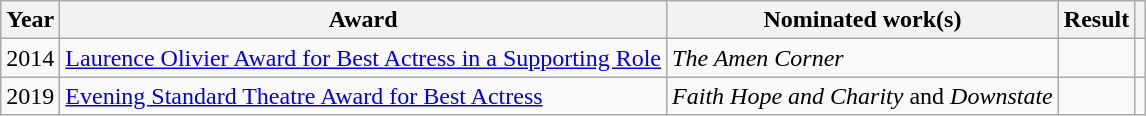<table class="wikitable">
<tr>
<th>Year</th>
<th>Award</th>
<th>Nominated work(s)</th>
<th>Result</th>
<th></th>
</tr>
<tr>
<td>2014</td>
<td><a href='#'>Laurence Olivier Award for Best Actress in a Supporting Role</a></td>
<td><em>The Amen Corner</em></td>
<td></td>
<td align="center"></td>
</tr>
<tr>
<td>2019</td>
<td><a href='#'>Evening Standard Theatre Award for Best Actress</a></td>
<td><em>Faith Hope and Charity</em> and <em>Downstate</em></td>
<td></td>
<td align="center"></td>
</tr>
</table>
